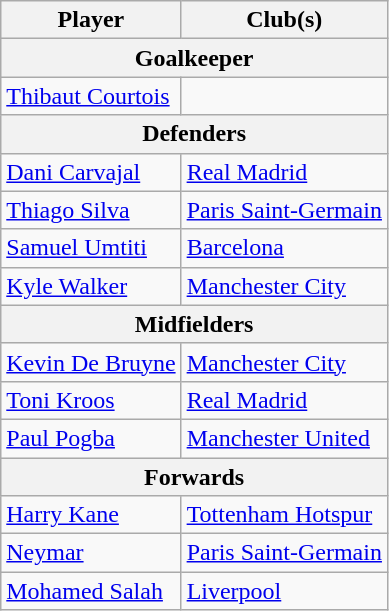<table class="wikitable mw-collapsible mw-collapsed">
<tr>
<th>Player</th>
<th>Club(s)</th>
</tr>
<tr>
<th colspan="2">Goalkeeper</th>
</tr>
<tr>
<td> <a href='#'>Thibaut Courtois</a></td>
<td></td>
</tr>
<tr>
<th colspan="2">Defenders</th>
</tr>
<tr>
<td> <a href='#'>Dani Carvajal</a></td>
<td> <a href='#'>Real Madrid</a></td>
</tr>
<tr>
<td> <a href='#'>Thiago Silva</a></td>
<td> <a href='#'>Paris Saint-Germain</a></td>
</tr>
<tr>
<td> <a href='#'>Samuel Umtiti</a></td>
<td> <a href='#'>Barcelona</a></td>
</tr>
<tr>
<td> <a href='#'>Kyle Walker</a></td>
<td> <a href='#'>Manchester City</a></td>
</tr>
<tr>
<th colspan="2">Midfielders</th>
</tr>
<tr>
<td> <a href='#'>Kevin De Bruyne</a></td>
<td> <a href='#'>Manchester City</a></td>
</tr>
<tr>
<td> <a href='#'>Toni Kroos</a></td>
<td> <a href='#'>Real Madrid</a></td>
</tr>
<tr>
<td> <a href='#'>Paul Pogba</a></td>
<td> <a href='#'>Manchester United</a></td>
</tr>
<tr>
<th colspan="2">Forwards</th>
</tr>
<tr>
<td> <a href='#'>Harry Kane</a></td>
<td> <a href='#'>Tottenham Hotspur</a></td>
</tr>
<tr>
<td> <a href='#'>Neymar</a></td>
<td> <a href='#'>Paris Saint-Germain</a></td>
</tr>
<tr>
<td> <a href='#'>Mohamed Salah</a></td>
<td> <a href='#'>Liverpool</a></td>
</tr>
</table>
